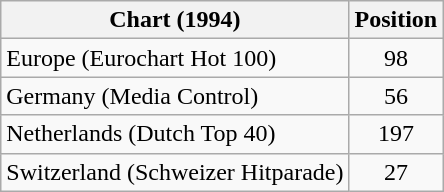<table class="wikitable sortable">
<tr>
<th>Chart (1994)</th>
<th>Position</th>
</tr>
<tr>
<td align="left">Europe (Eurochart Hot 100)</td>
<td align="center">98</td>
</tr>
<tr>
<td align="left">Germany (Media Control)</td>
<td align="center">56</td>
</tr>
<tr>
<td align="left">Netherlands (Dutch Top 40)</td>
<td align="center">197</td>
</tr>
<tr>
<td align="left">Switzerland (Schweizer Hitparade)</td>
<td align="center">27</td>
</tr>
</table>
